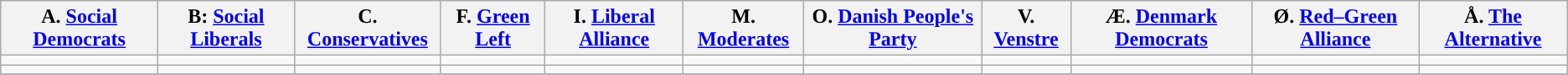<table class="wikitable" style="text-align:center;">
<tr>
<th>A. <a href='#'>Social Democrats</a></th>
<th>B: <a href='#'>Social Liberals</a></th>
<th>C. <a href='#'>Conservatives</a></th>
<th>F. <a href='#'>Green Left</a></th>
<th>I. <a href='#'>Liberal Alliance</a></th>
<th>M. <a href='#'>Moderates</a></th>
<th>O. <a href='#'>Danish People's Party</a></th>
<th>V. <a href='#'>Venstre</a></th>
<th>Æ. <a href='#'>Denmark Democrats</a></th>
<th>Ø. <a href='#'>Red–Green Alliance</a></th>
<th>Å. <a href='#'>The Alternative</a></th>
</tr>
<tr>
<td style="background: "></td>
<td style="background: "></td>
<td style="background: "></td>
<td style="background: "></td>
<td style="background: "></td>
<td style="background: "></td>
<td style="background: "></td>
<td style="background: "></td>
<td style="background: "></td>
<td style="background: "></td>
<td style="background: "></td>
</tr>
<tr>
<td align=center></td>
<td align=center></td>
<td align=center></td>
<td align=center></td>
<td align=center></td>
<td align=center></td>
<td align=center></td>
<td align=center></td>
<td align=center></td>
<td align=center></td>
<td align=center></td>
</tr>
<tr>
</tr>
</table>
